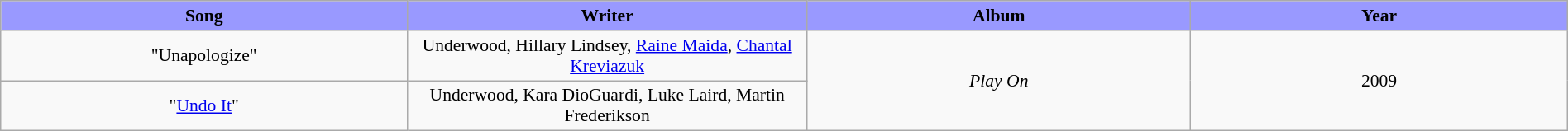<table class="wikitable" style="margin:0.5em auto; clear:both; font-size:.9em; text-align:center; width:100%">
<tr>
<th width="500" style="background: #99F;">Song</th>
<th width="500" style="background: #99F;">Writer</th>
<th width="500" style="background: #99F;">Album</th>
<th width="500" style="background: #99F;">Year</th>
</tr>
<tr>
<td>"Unapologize"</td>
<td>Underwood, Hillary Lindsey, <a href='#'>Raine Maida</a>, <a href='#'>Chantal Kreviazuk</a></td>
<td rowspan="2"><em>Play On</em></td>
<td rowspan="2">2009</td>
</tr>
<tr>
<td>"<a href='#'>Undo It</a>"</td>
<td>Underwood, Kara DioGuardi, Luke Laird, Martin Frederikson</td>
</tr>
</table>
